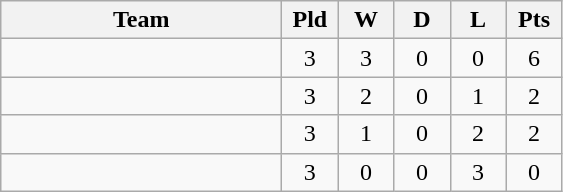<table class=wikitable style="text-align:center">
<tr>
<th width=180>Team</th>
<th width=30>Pld</th>
<th width=30>W</th>
<th width=30>D</th>
<th width=30>L</th>
<th width=30>Pts</th>
</tr>
<tr>
<td style="text-align:left"></td>
<td>3</td>
<td>3</td>
<td>0</td>
<td>0</td>
<td>6</td>
</tr>
<tr>
<td style="text-align:left"></td>
<td>3</td>
<td>2</td>
<td>0</td>
<td>1</td>
<td>2</td>
</tr>
<tr>
<td style="text-align:left"></td>
<td>3</td>
<td>1</td>
<td>0</td>
<td>2</td>
<td>2</td>
</tr>
<tr>
<td style="text-align:left"></td>
<td>3</td>
<td>0</td>
<td>0</td>
<td>3</td>
<td>0</td>
</tr>
</table>
